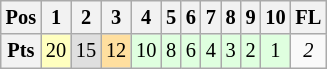<table class="wikitable" style="font-size: 85%;">
<tr>
<th>Pos</th>
<th>1</th>
<th>2</th>
<th>3</th>
<th>4</th>
<th>5</th>
<th>6</th>
<th>7</th>
<th>8</th>
<th>9</th>
<th>10</th>
<th>FL</th>
</tr>
<tr align="center">
<th>Pts</th>
<td bgcolor="#FFFFBF">20</td>
<td bgcolor="#DFDFDF">15</td>
<td bgcolor="#FFDF9F">12</td>
<td bgcolor="#DFFFDF">10</td>
<td bgcolor="#DFFFDF">8</td>
<td bgcolor="#DFFFDF">6</td>
<td bgcolor="#DFFFDF">4</td>
<td bgcolor="#DFFFDF">3</td>
<td bgcolor="#DFFFDF">2</td>
<td bgcolor="#DFFFDF">1</td>
<td><em>2</em></td>
</tr>
</table>
